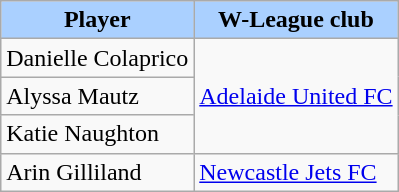<table class=wikitable>
<tr>
<th style="background-color:#AAD0FF;">Player</th>
<th style="background-color:#AAD0FF;">W-League club</th>
</tr>
<tr>
<td>Danielle Colaprico</td>
<td rowspan=3><a href='#'>Adelaide United FC</a></td>
</tr>
<tr>
<td>Alyssa Mautz</td>
</tr>
<tr>
<td>Katie Naughton</td>
</tr>
<tr>
<td>Arin Gilliland</td>
<td><a href='#'>Newcastle Jets FC</a></td>
</tr>
</table>
